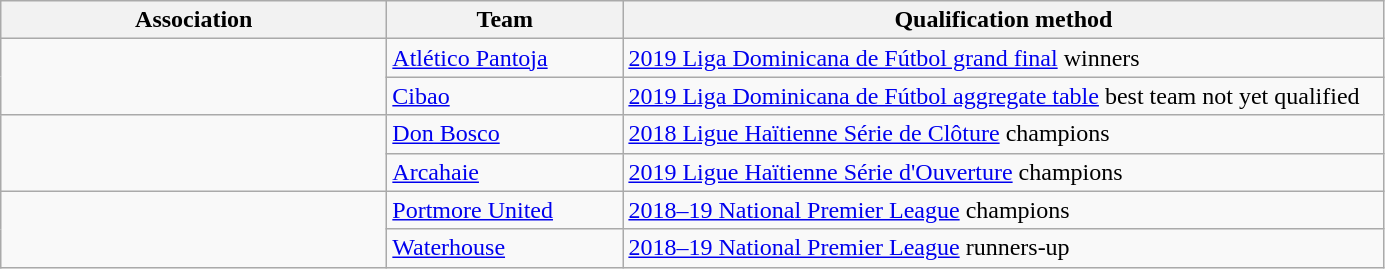<table class="wikitable">
<tr>
<th width=250>Association</th>
<th width=150>Team</th>
<th width=500>Qualification method</th>
</tr>
<tr>
<td rowspan=2></td>
<td><a href='#'>Atlético Pantoja</a></td>
<td><a href='#'>2019 Liga Dominicana de Fútbol grand final</a> winners</td>
</tr>
<tr>
<td><a href='#'>Cibao</a></td>
<td><a href='#'>2019 Liga Dominicana de Fútbol aggregate table</a> best team not yet qualified</td>
</tr>
<tr>
<td rowspan=2></td>
<td><a href='#'>Don Bosco</a></td>
<td><a href='#'>2018 Ligue Haïtienne Série de Clôture</a> champions</td>
</tr>
<tr>
<td><a href='#'>Arcahaie</a></td>
<td><a href='#'>2019 Ligue Haïtienne Série d'Ouverture</a> champions</td>
</tr>
<tr>
<td rowspan=2></td>
<td><a href='#'>Portmore United</a></td>
<td><a href='#'>2018–19 National Premier League</a> champions</td>
</tr>
<tr>
<td><a href='#'>Waterhouse</a></td>
<td><a href='#'>2018–19 National Premier League</a> runners-up</td>
</tr>
</table>
